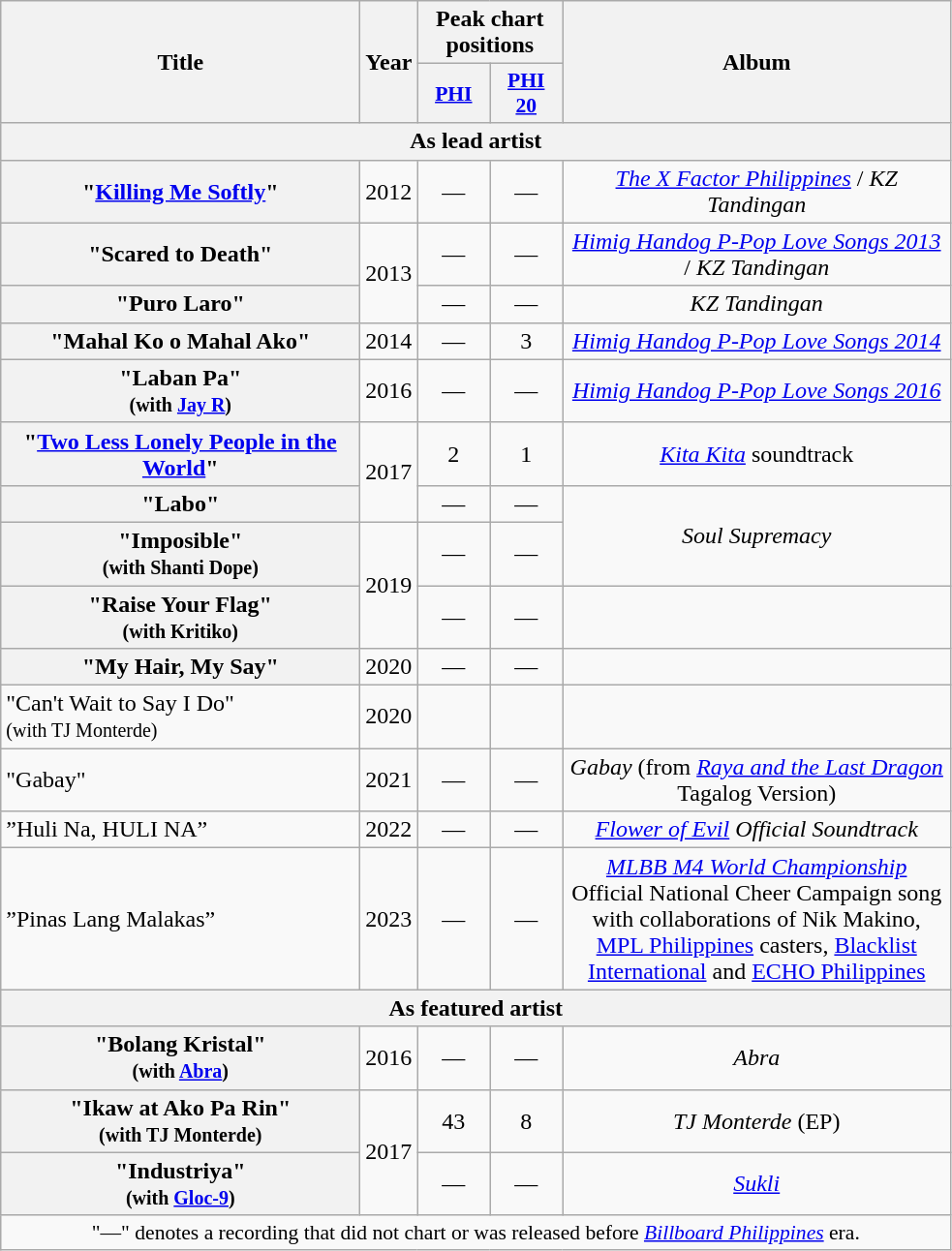<table class="wikitable plainrowheaders">
<tr>
<th scope="col" rowspan="2" width="240">Title</th>
<th scope="col" rowspan="2">Year</th>
<th scope="col" colspan="2" style="width:2em;">Peak chart positions</th>
<th scope="col" rowspan="2" width="260">Album</th>
</tr>
<tr>
<th scope="col" style="width:3em; font-size:90%;"><a href='#'>PHI</a><br></th>
<th scope="col" style="width:3em; font-size:90%;"><a href='#'>PHI<br>20</a></th>
</tr>
<tr>
<th colspan="6">As lead artist</th>
</tr>
<tr>
<th scope="row">"<a href='#'>Killing Me Softly</a>"</th>
<td>2012</td>
<td align="center">—</td>
<td align="center">—</td>
<td align="center"><em><a href='#'>The X Factor Philippines</a></em> / <em>KZ Tandingan</em></td>
</tr>
<tr>
<th scope="row">"Scared to Death"</th>
<td rowspan="2">2013</td>
<td align="center">—</td>
<td align="center">—</td>
<td align="center"><em><a href='#'>Himig Handog P-Pop Love Songs 2013</a></em> / <em>KZ Tandingan</em></td>
</tr>
<tr>
<th scope="row">"Puro Laro"</th>
<td align="center">—</td>
<td align="center">—</td>
<td align="center"><em>KZ Tandingan</em></td>
</tr>
<tr>
<th scope="row">"Mahal Ko o Mahal Ako"</th>
<td>2014</td>
<td align="center">—</td>
<td align="center">3</td>
<td align="center"><em><a href='#'>Himig Handog P-Pop Love Songs 2014</a></em></td>
</tr>
<tr>
<th scope="row">"Laban Pa"<br><small>(with <a href='#'>Jay R</a>)</small></th>
<td>2016</td>
<td align="center">—</td>
<td align="center">—</td>
<td align="center"><em><a href='#'>Himig Handog P-Pop Love Songs 2016</a></em></td>
</tr>
<tr>
<th scope="row">"<a href='#'>Two Less Lonely People in the World</a>"</th>
<td rowspan="2">2017</td>
<td align="center">2</td>
<td align="center">1</td>
<td align="center"><em><a href='#'>Kita Kita</a></em> soundtrack</td>
</tr>
<tr>
<th scope="row">"Labo"</th>
<td align="center">—</td>
<td align="center">—</td>
<td align="center" rowspan="2"><em>Soul Supremacy</em></td>
</tr>
<tr>
<th scope="row">"Imposible"<br><small>(with Shanti Dope)</small></th>
<td rowspan="2">2019</td>
<td align="center">—</td>
<td align="center">—</td>
</tr>
<tr>
<th scope="row">"Raise Your Flag"<br><small>(with Kritiko)</small></th>
<td align="center">—</td>
<td align="center">—</td>
<td></td>
</tr>
<tr>
<th scope="row">"My Hair, My Say"</th>
<td>2020</td>
<td align="center">—</td>
<td align="center">—</td>
<td></td>
</tr>
<tr>
<td>"Can't Wait to Say I Do"<br><small>(with TJ Monterde)</small></td>
<td>2020</td>
<td></td>
<td></td>
<td></td>
</tr>
<tr>
<td>"Gabay"</td>
<td>2021</td>
<td align="center">—</td>
<td align="center">—</td>
<td align="center"><em>Gabay</em> (from <em><a href='#'>Raya and the Last Dragon</a></em> Tagalog Version)</td>
</tr>
<tr>
<td>”Huli Na, HULI NA”</td>
<td>2022</td>
<td align="center">—</td>
<td align="center">—</td>
<td align="center"><em><a href='#'>Flower of Evil</a> Official Soundtrack</em></td>
</tr>
<tr>
<td>”Pinas Lang Malakas”</td>
<td>2023</td>
<td align="center">—</td>
<td align="center">—</td>
<td align="center"><em><a href='#'>MLBB M4 World Championship</a></em> Official National Cheer Campaign song with collaborations of Nik Makino, <a href='#'>MPL Philippines</a> casters, <a href='#'>Blacklist International</a> and <a href='#'>ECHO Philippines</a></td>
</tr>
<tr>
<th colspan="5">As featured artist</th>
</tr>
<tr>
<th scope="row">"Bolang Kristal"<br><small>(with <a href='#'>Abra</a>)</small></th>
<td>2016</td>
<td align="center">—</td>
<td align="center">—</td>
<td align="center"><em>Abra</em></td>
</tr>
<tr>
<th scope="row">"Ikaw at Ako Pa Rin"<br><small>(with TJ Monterde)</small></th>
<td rowspan="2">2017</td>
<td align="center">43</td>
<td align="center">8</td>
<td align="center"><em>TJ Monterde</em> (EP)</td>
</tr>
<tr>
<th scope="row">"Industriya"<br><small>(with <a href='#'>Gloc-9</a>)</small></th>
<td align="center">—</td>
<td align="center">—</td>
<td align="center"><em><a href='#'>Sukli</a></em></td>
</tr>
<tr>
<td align="center" colspan="14" style="font-size:90%">"—" denotes a recording that did not chart or was released before <em><a href='#'>Billboard Philippines</a></em> era.</td>
</tr>
</table>
